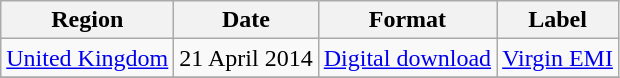<table class=wikitable>
<tr>
<th>Region</th>
<th>Date</th>
<th>Format</th>
<th>Label</th>
</tr>
<tr>
<td><a href='#'>United Kingdom</a></td>
<td>21 April 2014</td>
<td><a href='#'>Digital download</a></td>
<td><a href='#'>Virgin EMI</a></td>
</tr>
<tr>
</tr>
</table>
